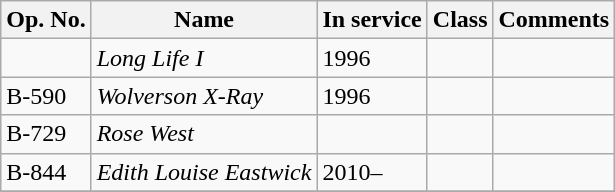<table class="wikitable">
<tr>
<th>Op. No.</th>
<th>Name</th>
<th>In service</th>
<th>Class</th>
<th>Comments</th>
</tr>
<tr>
<td></td>
<td><em>Long Life I</em></td>
<td>1996</td>
<td></td>
<td></td>
</tr>
<tr>
<td>B-590</td>
<td><em>Wolverson X-Ray</em></td>
<td>1996</td>
<td></td>
<td></td>
</tr>
<tr>
<td>B-729</td>
<td><em>Rose West</em></td>
<td></td>
<td></td>
<td></td>
</tr>
<tr>
<td>B-844</td>
<td><em>Edith Louise Eastwick</em></td>
<td>2010–</td>
<td></td>
<td></td>
</tr>
<tr>
</tr>
</table>
